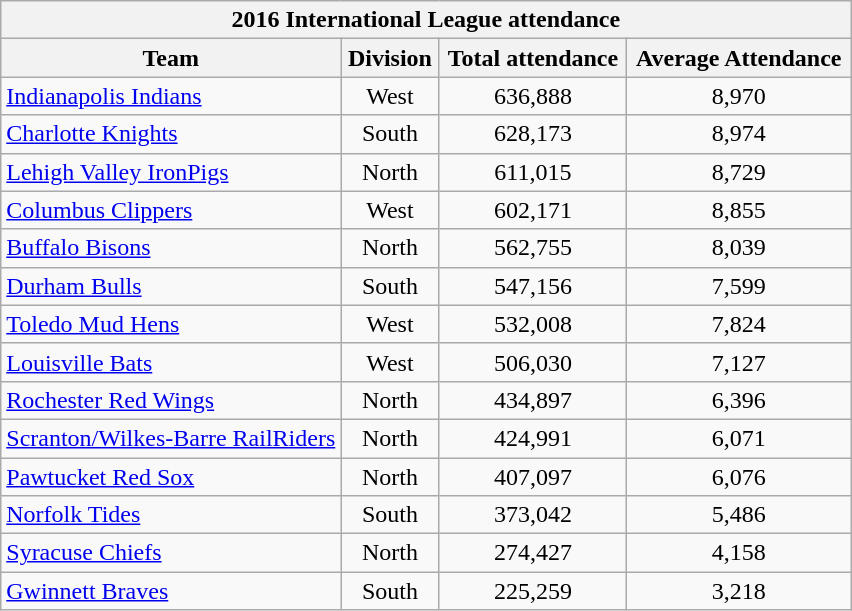<table class="wikitable">
<tr>
<th colspan="7">2016 International League attendance</th>
</tr>
<tr>
<th width="40%">Team</th>
<th>Division</th>
<th>Total attendance</th>
<th>Average Attendance</th>
</tr>
<tr align=center>
<td align=left><a href='#'>Indianapolis Indians</a></td>
<td>West</td>
<td>636,888</td>
<td>8,970</td>
</tr>
<tr align=center>
<td align=left><a href='#'>Charlotte Knights</a></td>
<td>South</td>
<td>628,173</td>
<td>8,974</td>
</tr>
<tr align=center>
<td align=left><a href='#'>Lehigh Valley IronPigs</a></td>
<td>North</td>
<td>611,015</td>
<td>8,729</td>
</tr>
<tr align=center>
<td align=left><a href='#'>Columbus Clippers</a></td>
<td>West</td>
<td>602,171</td>
<td>8,855</td>
</tr>
<tr align=center>
<td align=left><a href='#'>Buffalo Bisons</a></td>
<td>North</td>
<td>562,755</td>
<td>8,039</td>
</tr>
<tr align=center>
<td align=left><a href='#'>Durham Bulls</a></td>
<td>South</td>
<td>547,156</td>
<td>7,599</td>
</tr>
<tr align=center>
<td align=left><a href='#'>Toledo Mud Hens</a></td>
<td>West</td>
<td>532,008</td>
<td>7,824</td>
</tr>
<tr align=center>
<td align=left><a href='#'>Louisville Bats</a></td>
<td>West</td>
<td>506,030</td>
<td>7,127</td>
</tr>
<tr align=center>
<td align=left><a href='#'>Rochester Red Wings</a></td>
<td>North</td>
<td>434,897</td>
<td>6,396</td>
</tr>
<tr align=center>
<td align=left><a href='#'>Scranton/Wilkes-Barre RailRiders</a></td>
<td>North</td>
<td>424,991</td>
<td>6,071</td>
</tr>
<tr align=center>
<td align=left><a href='#'>Pawtucket Red Sox</a></td>
<td>North</td>
<td>407,097</td>
<td>6,076</td>
</tr>
<tr align=center>
<td align=left><a href='#'>Norfolk Tides</a></td>
<td>South</td>
<td>373,042</td>
<td>5,486</td>
</tr>
<tr align=center>
<td align=left><a href='#'>Syracuse Chiefs</a></td>
<td>North</td>
<td>274,427</td>
<td>4,158</td>
</tr>
<tr align=center>
<td align=left><a href='#'>Gwinnett Braves</a></td>
<td>South</td>
<td>225,259</td>
<td>3,218</td>
</tr>
</table>
